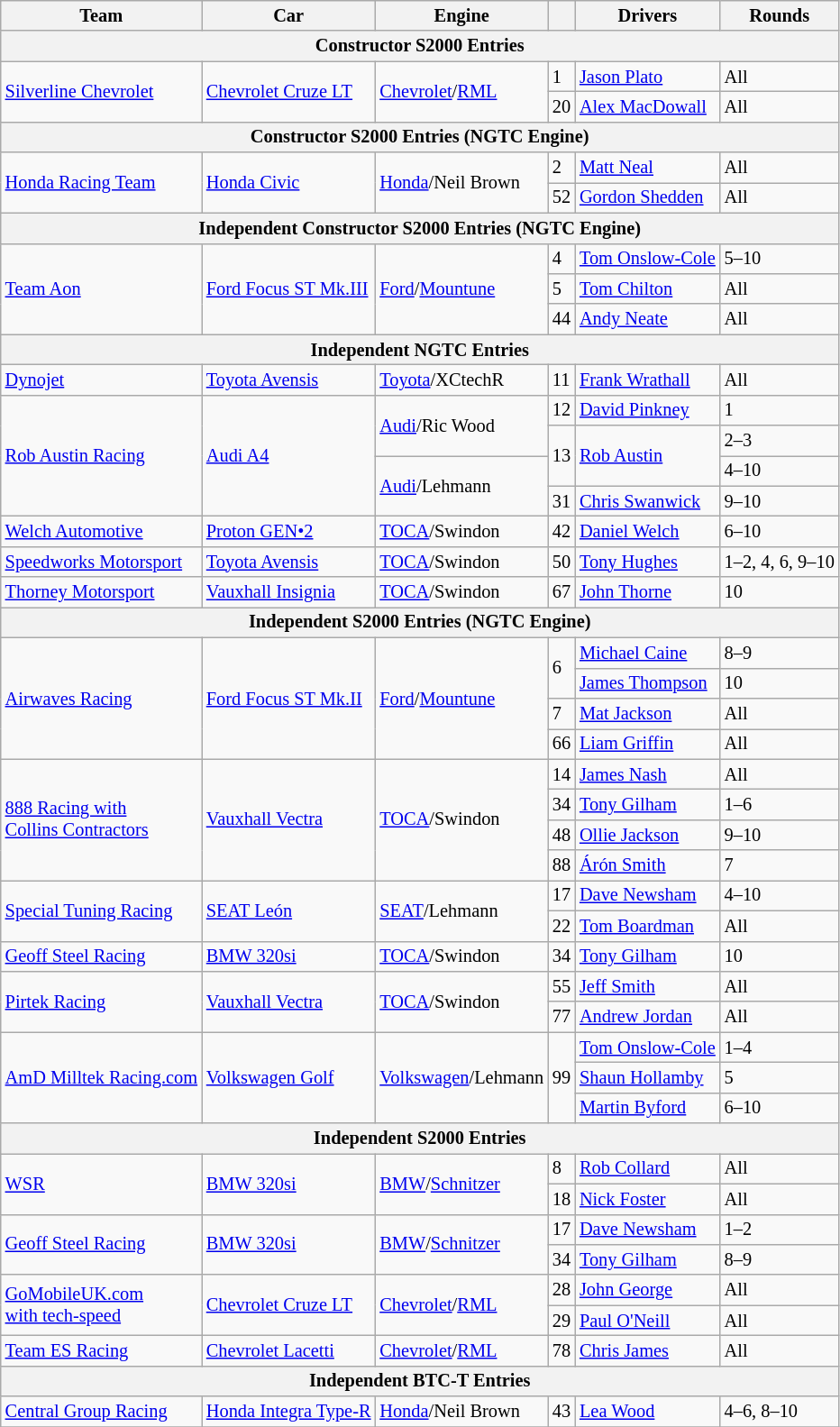<table class="wikitable" style="font-size: 85%">
<tr>
<th>Team</th>
<th>Car</th>
<th>Engine</th>
<th></th>
<th>Drivers</th>
<th>Rounds</th>
</tr>
<tr>
<th colspan=6>Constructor S2000 Entries</th>
</tr>
<tr>
<td rowspan=2><a href='#'>Silverline Chevrolet</a></td>
<td rowspan=2><a href='#'>Chevrolet Cruze LT</a></td>
<td rowspan=2><a href='#'>Chevrolet</a>/<a href='#'>RML</a></td>
<td>1</td>
<td> <a href='#'>Jason Plato</a></td>
<td>All</td>
</tr>
<tr>
<td>20</td>
<td> <a href='#'>Alex MacDowall</a></td>
<td>All</td>
</tr>
<tr>
<th colspan=6>Constructor S2000 Entries (NGTC Engine)</th>
</tr>
<tr>
<td rowspan=2><a href='#'>Honda Racing Team</a></td>
<td rowspan=2><a href='#'>Honda Civic</a></td>
<td rowspan=2><a href='#'>Honda</a>/Neil Brown</td>
<td>2</td>
<td> <a href='#'>Matt Neal</a></td>
<td>All</td>
</tr>
<tr>
<td>52</td>
<td> <a href='#'>Gordon Shedden</a></td>
<td>All</td>
</tr>
<tr>
<th colspan=6>Independent Constructor S2000 Entries (NGTC Engine)</th>
</tr>
<tr>
<td rowspan=3><a href='#'>Team Aon</a></td>
<td rowspan=3 nowrap><a href='#'>Ford Focus ST Mk.III</a></td>
<td rowspan=3><a href='#'>Ford</a>/<a href='#'>Mountune</a></td>
<td>4</td>
<td nowrap> <a href='#'>Tom Onslow-Cole</a></td>
<td>5–10</td>
</tr>
<tr>
<td>5</td>
<td> <a href='#'>Tom Chilton</a></td>
<td>All</td>
</tr>
<tr>
<td>44</td>
<td> <a href='#'>Andy Neate</a></td>
<td>All</td>
</tr>
<tr>
<th colspan=6>Independent NGTC Entries</th>
</tr>
<tr>
<td><a href='#'>Dynojet</a></td>
<td><a href='#'>Toyota Avensis</a></td>
<td><a href='#'>Toyota</a>/XCtechR</td>
<td>11</td>
<td> <a href='#'>Frank Wrathall</a></td>
<td>All</td>
</tr>
<tr>
<td rowspan=4><a href='#'>Rob Austin Racing</a></td>
<td rowspan=4><a href='#'>Audi A4</a></td>
<td rowspan=2><a href='#'>Audi</a>/Ric Wood</td>
<td>12</td>
<td> <a href='#'>David Pinkney</a></td>
<td>1</td>
</tr>
<tr>
<td rowspan=2>13</td>
<td rowspan=2> <a href='#'>Rob Austin</a></td>
<td>2–3</td>
</tr>
<tr>
<td rowspan=2><a href='#'>Audi</a>/Lehmann</td>
<td>4–10</td>
</tr>
<tr>
<td>31</td>
<td> <a href='#'>Chris Swanwick</a></td>
<td>9–10</td>
</tr>
<tr>
<td><a href='#'>Welch Automotive</a></td>
<td><a href='#'>Proton GEN•2</a></td>
<td><a href='#'>TOCA</a>/Swindon</td>
<td>42</td>
<td> <a href='#'>Daniel Welch</a></td>
<td>6–10</td>
</tr>
<tr>
<td><a href='#'>Speedworks Motorsport</a></td>
<td><a href='#'>Toyota Avensis</a></td>
<td><a href='#'>TOCA</a>/Swindon</td>
<td>50</td>
<td> <a href='#'>Tony Hughes</a></td>
<td nowrap>1–2, 4, 6, 9–10</td>
</tr>
<tr>
<td><a href='#'>Thorney Motorsport</a></td>
<td><a href='#'>Vauxhall Insignia</a></td>
<td><a href='#'>TOCA</a>/Swindon</td>
<td>67</td>
<td> <a href='#'>John Thorne</a></td>
<td>10</td>
</tr>
<tr>
<th colspan=6>Independent S2000 Entries (NGTC Engine)</th>
</tr>
<tr>
<td rowspan=4><a href='#'>Airwaves Racing</a></td>
<td rowspan=4><a href='#'>Ford Focus ST Mk.II</a></td>
<td rowspan=4><a href='#'>Ford</a>/<a href='#'>Mountune</a></td>
<td rowspan=2>6</td>
<td> <a href='#'>Michael Caine</a></td>
<td>8–9</td>
</tr>
<tr>
<td> <a href='#'>James Thompson</a></td>
<td>10</td>
</tr>
<tr>
<td>7</td>
<td> <a href='#'>Mat Jackson</a></td>
<td>All</td>
</tr>
<tr>
<td>66</td>
<td> <a href='#'>Liam Griffin</a></td>
<td>All</td>
</tr>
<tr>
<td rowspan=4 nowrap><a href='#'>888 Racing with<br>Collins Contractors</a></td>
<td rowspan=4><a href='#'>Vauxhall Vectra</a></td>
<td rowspan=4><a href='#'>TOCA</a>/Swindon</td>
<td>14</td>
<td> <a href='#'>James Nash</a></td>
<td>All</td>
</tr>
<tr>
<td>34</td>
<td> <a href='#'>Tony Gilham</a></td>
<td>1–6</td>
</tr>
<tr>
<td>48</td>
<td> <a href='#'>Ollie Jackson</a></td>
<td>9–10</td>
</tr>
<tr>
<td>88</td>
<td> <a href='#'>Árón Smith</a></td>
<td>7</td>
</tr>
<tr>
<td rowspan=2><a href='#'>Special Tuning Racing</a></td>
<td rowspan=2><a href='#'>SEAT León</a></td>
<td rowspan=2><a href='#'>SEAT</a>/Lehmann</td>
<td>17</td>
<td> <a href='#'>Dave Newsham</a></td>
<td>4–10</td>
</tr>
<tr>
<td>22</td>
<td> <a href='#'>Tom Boardman</a></td>
<td>All</td>
</tr>
<tr>
<td><a href='#'>Geoff Steel Racing</a></td>
<td><a href='#'>BMW 320si</a></td>
<td><a href='#'>TOCA</a>/Swindon</td>
<td>34</td>
<td> <a href='#'>Tony Gilham</a></td>
<td>10</td>
</tr>
<tr>
<td rowspan=2><a href='#'>Pirtek Racing</a></td>
<td rowspan=2><a href='#'>Vauxhall Vectra</a></td>
<td rowspan=2><a href='#'>TOCA</a>/Swindon</td>
<td>55</td>
<td> <a href='#'>Jeff Smith</a></td>
<td>All</td>
</tr>
<tr>
<td>77</td>
<td> <a href='#'>Andrew Jordan</a></td>
<td>All</td>
</tr>
<tr>
<td rowspan=3><a href='#'>AmD Milltek Racing.com</a></td>
<td rowspan=3><a href='#'>Volkswagen Golf</a></td>
<td rowspan=3><a href='#'>Volkswagen</a>/Lehmann</td>
<td rowspan=3>99</td>
<td> <a href='#'>Tom Onslow-Cole</a></td>
<td>1–4</td>
</tr>
<tr>
<td> <a href='#'>Shaun Hollamby</a></td>
<td>5</td>
</tr>
<tr>
<td> <a href='#'>Martin Byford</a></td>
<td>6–10</td>
</tr>
<tr>
<th colspan=6>Independent S2000 Entries</th>
</tr>
<tr>
<td rowspan=2><a href='#'>WSR</a></td>
<td rowspan=2><a href='#'>BMW 320si</a></td>
<td rowspan=2><a href='#'>BMW</a>/<a href='#'>Schnitzer</a></td>
<td>8</td>
<td> <a href='#'>Rob Collard</a></td>
<td>All</td>
</tr>
<tr>
<td>18</td>
<td> <a href='#'>Nick Foster</a></td>
<td>All</td>
</tr>
<tr>
<td rowspan=2><a href='#'>Geoff Steel Racing</a></td>
<td rowspan=2><a href='#'>BMW 320si</a></td>
<td rowspan=2><a href='#'>BMW</a>/<a href='#'>Schnitzer</a></td>
<td>17</td>
<td> <a href='#'>Dave Newsham</a></td>
<td>1–2</td>
</tr>
<tr>
<td>34</td>
<td> <a href='#'>Tony Gilham</a></td>
<td>8–9</td>
</tr>
<tr>
<td rowspan=2><a href='#'>GoMobileUK.com<br>with tech-speed</a></td>
<td rowspan=2><a href='#'>Chevrolet Cruze LT</a></td>
<td rowspan=2><a href='#'>Chevrolet</a>/<a href='#'>RML</a></td>
<td>28</td>
<td> <a href='#'>John George</a></td>
<td>All</td>
</tr>
<tr>
<td>29</td>
<td> <a href='#'>Paul O'Neill</a></td>
<td>All</td>
</tr>
<tr>
<td><a href='#'>Team ES Racing</a></td>
<td><a href='#'>Chevrolet Lacetti</a></td>
<td><a href='#'>Chevrolet</a>/<a href='#'>RML</a></td>
<td>78</td>
<td> <a href='#'>Chris James</a></td>
<td>All</td>
</tr>
<tr>
<th colspan=6>Independent BTC-T Entries</th>
</tr>
<tr>
<td><a href='#'>Central Group Racing</a></td>
<td><a href='#'>Honda Integra Type-R</a></td>
<td><a href='#'>Honda</a>/Neil Brown</td>
<td>43</td>
<td> <a href='#'>Lea Wood</a></td>
<td>4–6, 8–10</td>
</tr>
<tr>
</tr>
</table>
